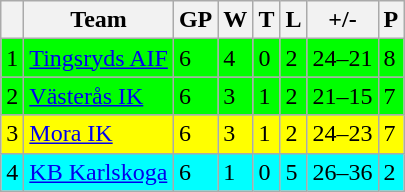<table class="wikitable">
<tr>
<th></th>
<th>Team</th>
<th>GP</th>
<th>W</th>
<th>T</th>
<th>L</th>
<th>+/-</th>
<th>P</th>
</tr>
<tr style="background:#00FF00">
<td>1</td>
<td><a href='#'>Tingsryds AIF</a></td>
<td>6</td>
<td>4</td>
<td>0</td>
<td>2</td>
<td>24–21</td>
<td>8</td>
</tr>
<tr style="background:#00FF00">
<td>2</td>
<td><a href='#'>Västerås IK</a></td>
<td>6</td>
<td>3</td>
<td>1</td>
<td>2</td>
<td>21–15</td>
<td>7</td>
</tr>
<tr style="background:#FFFF00">
<td>3</td>
<td><a href='#'>Mora IK</a></td>
<td>6</td>
<td>3</td>
<td>1</td>
<td>2</td>
<td>24–23</td>
<td>7</td>
</tr>
<tr style="background:#00FFFF">
<td>4</td>
<td><a href='#'>KB Karlskoga</a></td>
<td>6</td>
<td>1</td>
<td>0</td>
<td>5</td>
<td>26–36</td>
<td>2</td>
</tr>
</table>
